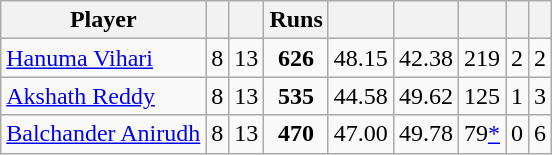<table class="wikitable sortable" style="text-align: center;">
<tr>
<th class="unsortable">Player</th>
<th></th>
<th></th>
<th>Runs</th>
<th></th>
<th></th>
<th></th>
<th></th>
<th></th>
</tr>
<tr>
<td style="text-align:left"><a href='#'>Hanuma Vihari</a></td>
<td style="text-align:left">8</td>
<td>13</td>
<td><strong>626</strong></td>
<td>48.15</td>
<td>42.38</td>
<td>219</td>
<td>2</td>
<td>2</td>
</tr>
<tr>
<td style="text-align:left"><a href='#'>Akshath Reddy</a></td>
<td style="text-align:left">8</td>
<td>13</td>
<td><strong>535</strong></td>
<td>44.58</td>
<td>49.62</td>
<td>125</td>
<td>1</td>
<td>3</td>
</tr>
<tr>
<td style="text-align:left"><a href='#'>Balchander Anirudh</a></td>
<td style="text-align:left">8</td>
<td>13</td>
<td><strong>470</strong></td>
<td>47.00</td>
<td>49.78</td>
<td>79<a href='#'>*</a></td>
<td>0</td>
<td>6</td>
</tr>
</table>
